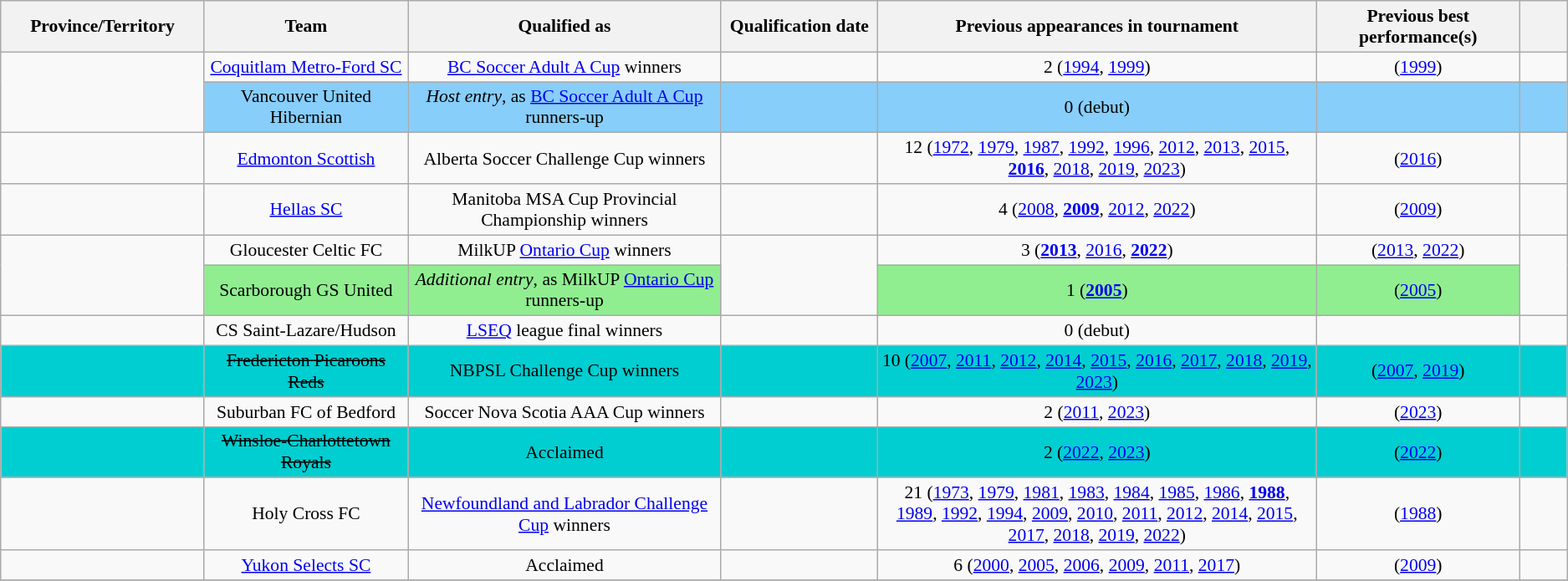<table class="wikitable plainrowheaders sortable" style="color:inherit; font-size:90%; text-align:center; max-width:145em;">
<tr>
<th width=13%>Province/Territory </th>
<th width=13%>Team</th>
<th width=20% class=unsortable>Qualified as</th>
<th width=10%>Qualification date</th>
<th width=28% data-sort-type="number">Previous appearances in tournament</th>
<th width=13%>Previous best performance(s) </th>
<th width=3% class=unsortable></th>
</tr>
<tr>
<td rowspan=2></td>
<td><a href='#'>Coquitlam Metro-Ford SC</a></td>
<td><a href='#'>BC Soccer Adult A Cup</a> winners</td>
<td></td>
<td>2 (<a href='#'>1994</a>, <a href='#'>1999</a>)</td>
<td> (<a href='#'>1999</a>)</td>
<td></td>
</tr>
<tr style="background:lightskyblue; color:black;">
<td>Vancouver United Hibernian</td>
<td><em>Host entry</em>, as <a href='#'>BC Soccer Adult A Cup</a> runners-up</td>
<td></td>
<td>0 (debut)</td>
<td></td>
<td></td>
</tr>
<tr>
<td></td>
<td><a href='#'>Edmonton Scottish</a></td>
<td>Alberta Soccer Challenge Cup winners</td>
<td></td>
<td>12 (<a href='#'>1972</a>, <a href='#'>1979</a>, <a href='#'>1987</a>, <a href='#'>1992</a>, <a href='#'>1996</a>, <a href='#'>2012</a>, <a href='#'>2013</a>, <a href='#'>2015</a>, <strong><a href='#'>2016</a></strong>, <a href='#'>2018</a>, <a href='#'>2019</a>, <a href='#'>2023</a>)</td>
<td> (<a href='#'>2016</a>)</td>
<td></td>
</tr>
<tr>
<td></td>
<td><a href='#'>Hellas SC</a></td>
<td>Manitoba MSA Cup Provincial Championship winners</td>
<td></td>
<td>4 (<a href='#'>2008</a>, <strong><a href='#'>2009</a></strong>, <a href='#'>2012</a>, <a href='#'>2022</a>)</td>
<td> (<a href='#'>2009</a>)</td>
<td></td>
</tr>
<tr>
<td rowspan=2></td>
<td>Gloucester Celtic FC</td>
<td>MilkUP <a href='#'>Ontario Cup</a> winners</td>
<td rowspan=2></td>
<td>3 (<strong><a href='#'>2013</a></strong>, <a href='#'>2016</a>, <strong><a href='#'>2022</a></strong>)</td>
<td> (<a href='#'>2013</a>, <a href='#'>2022</a>)</td>
<td rowspan=2></td>
</tr>
<tr style="background:lightgreen; color:black;">
<td>Scarborough GS United</td>
<td><em>Additional entry</em>, as MilkUP <a href='#'>Ontario Cup</a> runners-up</td>
<td>1 (<strong><a href='#'>2005</a></strong>)</td>
<td> (<a href='#'>2005</a>)</td>
</tr>
<tr>
<td></td>
<td>CS Saint-Lazare/Hudson</td>
<td><a href='#'>LSEQ</a> league final winners</td>
<td></td>
<td>0 (debut)</td>
<td></td>
<td></td>
</tr>
<tr style="background:darkturquoise; color:black;">
<td></td>
<td><s>Fredericton Picaroons Reds</s></td>
<td>NBPSL Challenge Cup winners</td>
<td></td>
<td>10 (<a href='#'>2007</a>, <a href='#'>2011</a>, <a href='#'>2012</a>, <a href='#'>2014</a>, <a href='#'>2015</a>, <a href='#'>2016</a>, <a href='#'>2017</a>, <a href='#'>2018</a>, <a href='#'>2019</a>, <a href='#'>2023</a>)</td>
<td> (<a href='#'>2007</a>, <a href='#'>2019</a>)</td>
<td></td>
</tr>
<tr>
<td></td>
<td>Suburban FC of Bedford</td>
<td>Soccer Nova Scotia AAA Cup winners</td>
<td></td>
<td>2 (<a href='#'>2011</a>, <a href='#'>2023</a>)</td>
<td> (<a href='#'>2023</a>)</td>
<td></td>
</tr>
<tr style="background:darkturquoise; color:black;">
<td></td>
<td><s>Winsloe-Charlottetown Royals</s></td>
<td>Acclaimed</td>
<td></td>
<td>2 (<a href='#'>2022</a>, <a href='#'>2023</a>)</td>
<td> (<a href='#'>2022</a>)</td>
<td></td>
</tr>
<tr>
<td></td>
<td>Holy Cross FC</td>
<td><a href='#'>Newfoundland and Labrador Challenge Cup</a> winners</td>
<td></td>
<td>21 (<a href='#'>1973</a>, <a href='#'>1979</a>, <a href='#'>1981</a>, <a href='#'>1983</a>, <a href='#'>1984</a>, <a href='#'>1985</a>, <a href='#'>1986</a>, <strong><a href='#'>1988</a></strong>, <a href='#'>1989</a>, <a href='#'>1992</a>, <a href='#'>1994</a>, <a href='#'>2009</a>, <a href='#'>2010</a>, <a href='#'>2011</a>, <a href='#'>2012</a>, <a href='#'>2014</a>, <a href='#'>2015</a>, <a href='#'>2017</a>, <a href='#'>2018</a>, <a href='#'>2019</a>, <a href='#'>2022</a>)</td>
<td> (<a href='#'>1988</a>)</td>
<td></td>
</tr>
<tr>
<td></td>
<td><a href='#'>Yukon Selects SC</a></td>
<td>Acclaimed</td>
<td></td>
<td>6 (<a href='#'>2000</a>, <a href='#'>2005</a>, <a href='#'>2006</a>, <a href='#'>2009</a>, <a href='#'>2011</a>, <a href='#'>2017</a>)</td>
<td> (<a href='#'>2009</a>)</td>
<td></td>
</tr>
<tr>
</tr>
</table>
